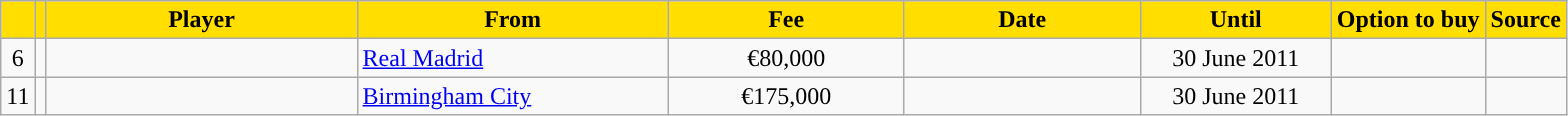<table class="wikitable sortable">
<tr>
<th style="background:#FFDE00"></th>
<th style="background:#FFDE00"></th>
<th width=200 style="background:#FFDE00">Player</th>
<th width=200 style="background:#FFDE00">From</th>
<th width=150 style="background:#FFDE00">Fee</th>
<th width=150 style="background:#FFDE00">Date</th>
<th width=120 style="background:#FFDE00">Until</th>
<th style="background:#FFDE00">Option to buy</th>
<th style="background:#FFDE00">Source</th>
</tr>
<tr>
<td align=center>6</td>
<td align=center></td>
<td></td>
<td> <a href='#'>Real Madrid</a></td>
<td align=center>€80,000</td>
<td align=center></td>
<td align=center>30 June 2011</td>
<td align=center></td>
<td align=center></td>
</tr>
<tr>
<td align=center>11</td>
<td align=center></td>
<td></td>
<td> <a href='#'>Birmingham City</a></td>
<td align=center>€175,000</td>
<td align=center></td>
<td align=center>30 June 2011</td>
<td align=center></td>
<td align=center></td>
</tr>
</table>
